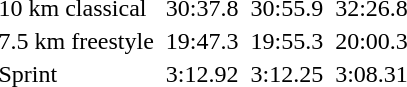<table>
<tr>
<td>10 km classical</td>
<td></td>
<td>30:37.8</td>
<td></td>
<td>30:55.9</td>
<td></td>
<td>32:26.8</td>
</tr>
<tr>
<td>7.5 km freestyle</td>
<td></td>
<td>19:47.3</td>
<td></td>
<td>19:55.3</td>
<td></td>
<td>20:00.3</td>
</tr>
<tr>
<td>Sprint</td>
<td></td>
<td>3:12.92</td>
<td></td>
<td>3:12.25</td>
<td></td>
<td>3:08.31</td>
</tr>
</table>
